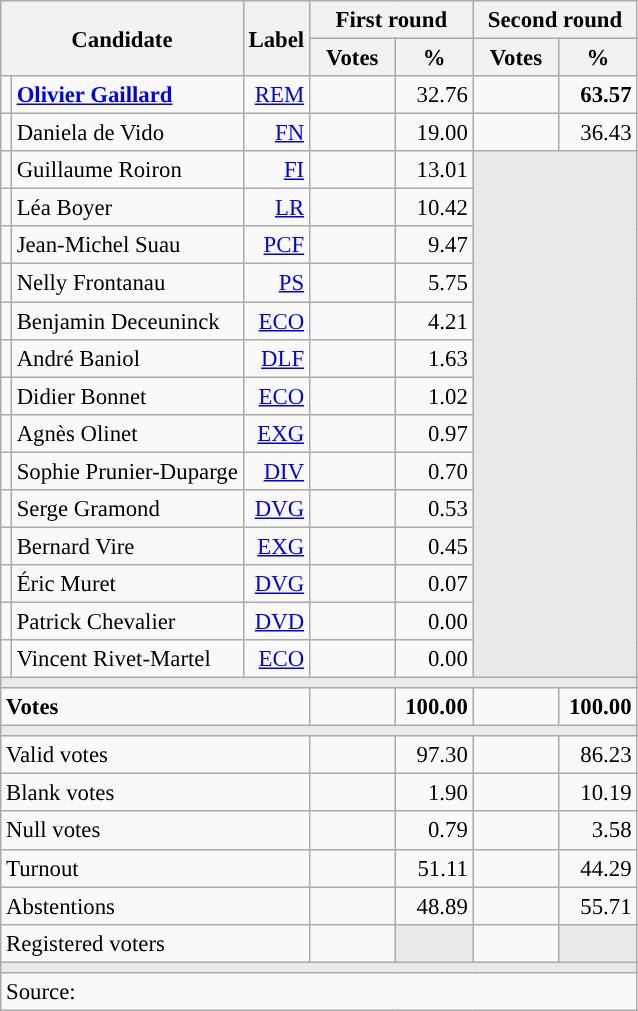<table class="wikitable" style="text-align:right;font-size:95%;">
<tr>
<th rowspan="2" colspan="2">Candidate</th>
<th rowspan="2">Label</th>
<th colspan="2">First round</th>
<th colspan="2">Second round</th>
</tr>
<tr>
<th style="width:50px;">Votes</th>
<th style="width:45px;">%</th>
<th style="width:50px;">Votes</th>
<th style="width:45px;">%</th>
</tr>
<tr>
<td style="color:inherit;background:"></td>
<td style="text-align:left;"><strong><a href='#'>Olivier Gaillard</a></strong></td>
<td><a href='#'>REM</a></td>
<td></td>
<td>32.76</td>
<td><strong></strong></td>
<td><strong>63.57</strong></td>
</tr>
<tr>
<td style="color:inherit;background:"></td>
<td style="text-align:left;">Daniela de Vido</td>
<td><a href='#'>FN</a></td>
<td></td>
<td>19.00</td>
<td></td>
<td>36.43</td>
</tr>
<tr>
<td style="color:inherit;background:"></td>
<td style="text-align:left;">Guillaume Roiron</td>
<td><a href='#'>FI</a></td>
<td></td>
<td>13.01</td>
<td colspan="2" rowspan="14" style="background:#E9E9E9;"></td>
</tr>
<tr>
<td style="color:inherit;background:"></td>
<td style="text-align:left;">Léa Boyer</td>
<td><a href='#'>LR</a></td>
<td></td>
<td>10.42</td>
</tr>
<tr>
<td style="color:inherit;background:"></td>
<td style="text-align:left;">Jean-Michel Suau</td>
<td><a href='#'>PCF</a></td>
<td></td>
<td>9.47</td>
</tr>
<tr>
<td style="color:inherit;background:"></td>
<td style="text-align:left;">Nelly Frontanau</td>
<td><a href='#'>PS</a></td>
<td></td>
<td>5.75</td>
</tr>
<tr>
<td style="color:inherit;background:"></td>
<td style="text-align:left;">Benjamin Deceuninck</td>
<td><a href='#'>ECO</a></td>
<td></td>
<td>4.21</td>
</tr>
<tr>
<td style="color:inherit;background:"></td>
<td style="text-align:left;">André Baniol</td>
<td><a href='#'>DLF</a></td>
<td></td>
<td>1.63</td>
</tr>
<tr>
<td style="color:inherit;background:"></td>
<td style="text-align:left;">Didier Bonnet</td>
<td><a href='#'>ECO</a></td>
<td></td>
<td>1.02</td>
</tr>
<tr>
<td style="color:inherit;background:"></td>
<td style="text-align:left;">Agnès Olinet</td>
<td><a href='#'>EXG</a></td>
<td></td>
<td>0.97</td>
</tr>
<tr>
<td style="color:inherit;background:"></td>
<td style="text-align:left;">Sophie Prunier-Duparge</td>
<td><a href='#'>DIV</a></td>
<td></td>
<td>0.70</td>
</tr>
<tr>
<td style="color:inherit;background:"></td>
<td style="text-align:left;">Serge Gramond</td>
<td><a href='#'>DVG</a></td>
<td></td>
<td>0.53</td>
</tr>
<tr>
<td style="color:inherit;background:"></td>
<td style="text-align:left;">Bernard Vire</td>
<td><a href='#'>EXG</a></td>
<td></td>
<td>0.45</td>
</tr>
<tr>
<td style="color:inherit;background:"></td>
<td style="text-align:left;">Éric Muret</td>
<td><a href='#'>DVG</a></td>
<td></td>
<td>0.07</td>
</tr>
<tr>
<td style="color:inherit;background:"></td>
<td style="text-align:left;">Patrick Chevalier</td>
<td><a href='#'>DVD</a></td>
<td></td>
<td>0.00</td>
</tr>
<tr>
<td style="color:inherit;background:"></td>
<td style="text-align:left;">Vincent Rivet-Martel</td>
<td><a href='#'>ECO</a></td>
<td></td>
<td>0.00</td>
</tr>
<tr>
<td colspan="7" style="background:#E9E9E9;"></td>
</tr>
<tr style="font-weight:bold;">
<td colspan="3" style="text-align:left;">Votes</td>
<td></td>
<td>100.00</td>
<td></td>
<td>100.00</td>
</tr>
<tr>
<td colspan="7" style="background:#E9E9E9;"></td>
</tr>
<tr>
<td colspan="3" style="text-align:left;">Valid votes</td>
<td></td>
<td>97.30</td>
<td></td>
<td>86.23</td>
</tr>
<tr>
<td colspan="3" style="text-align:left;">Blank votes</td>
<td></td>
<td>1.90</td>
<td></td>
<td>10.19</td>
</tr>
<tr>
<td colspan="3" style="text-align:left;">Null votes</td>
<td></td>
<td>0.79</td>
<td></td>
<td>3.58</td>
</tr>
<tr>
<td colspan="3" style="text-align:left;">Turnout</td>
<td></td>
<td>51.11</td>
<td></td>
<td>44.29</td>
</tr>
<tr>
<td colspan="3" style="text-align:left;">Abstentions</td>
<td></td>
<td>48.89</td>
<td></td>
<td>55.71</td>
</tr>
<tr>
<td colspan="3" style="text-align:left;">Registered voters</td>
<td></td>
<td style="color:inherit;background:#E9E9E9;"></td>
<td></td>
<td style="color:inherit;background:#E9E9E9;"></td>
</tr>
<tr>
<td colspan="7" style="background:#E9E9E9;"></td>
</tr>
<tr>
<td colspan="7" style="text-align:left;">Source: </td>
</tr>
</table>
